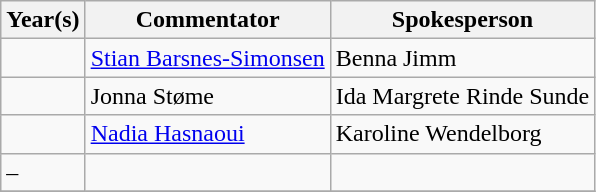<table class="wikitable sortable">
<tr>
<th>Year(s)</th>
<th>Commentator</th>
<th>Spokesperson</th>
</tr>
<tr>
<td></td>
<td><a href='#'>Stian Barsnes-Simonsen</a></td>
<td>Benna Jimm</td>
</tr>
<tr>
<td></td>
<td>Jonna Støme</td>
<td>Ida Margrete Rinde Sunde</td>
</tr>
<tr>
<td></td>
<td><a href='#'>Nadia Hasnaoui</a></td>
<td>Karoline Wendelborg</td>
</tr>
<tr>
<td scope="row">–</td>
<td></td>
<td></td>
</tr>
<tr>
</tr>
</table>
